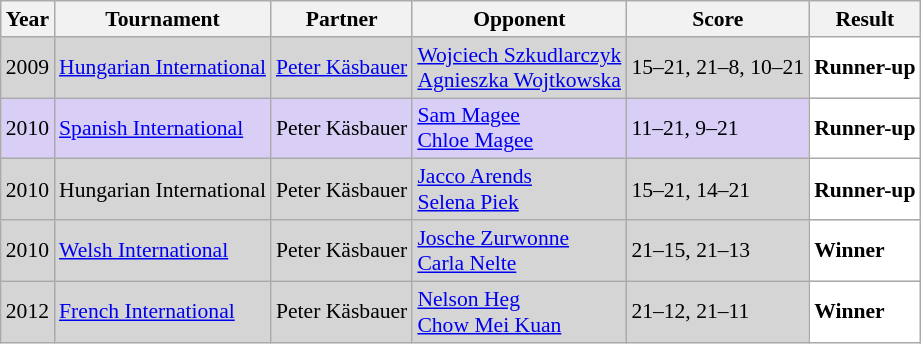<table class="sortable wikitable" style="font-size: 90%;">
<tr>
<th>Year</th>
<th>Tournament</th>
<th>Partner</th>
<th>Opponent</th>
<th>Score</th>
<th>Result</th>
</tr>
<tr style="background:#D5D5D5">
<td align="center">2009</td>
<td align="left"><a href='#'>Hungarian International</a></td>
<td align="left"> <a href='#'>Peter Käsbauer</a></td>
<td align="left"> <a href='#'>Wojciech Szkudlarczyk</a><br> <a href='#'>Agnieszka Wojtkowska</a></td>
<td align="left">15–21, 21–8, 10–21</td>
<td style="text-align:left; background:white"> <strong>Runner-up</strong></td>
</tr>
<tr style="background:#D8CEF6">
<td align="center">2010</td>
<td align="left"><a href='#'>Spanish International</a></td>
<td align="left"> Peter Käsbauer</td>
<td align="left"> <a href='#'>Sam Magee</a><br> <a href='#'>Chloe Magee</a></td>
<td align="left">11–21, 9–21</td>
<td style="text-align:left; background:white"> <strong>Runner-up</strong></td>
</tr>
<tr style="background:#D5D5D5">
<td align="center">2010</td>
<td align="left">Hungarian International</td>
<td align="left"> Peter Käsbauer</td>
<td align="left"> <a href='#'>Jacco Arends</a><br> <a href='#'>Selena Piek</a></td>
<td align="left">15–21, 14–21</td>
<td style="text-align:left; background:white"> <strong>Runner-up</strong></td>
</tr>
<tr style="background:#D5D5D5">
<td align="center">2010</td>
<td align="left"><a href='#'>Welsh International</a></td>
<td align="left"> Peter Käsbauer</td>
<td align="left"> <a href='#'>Josche Zurwonne</a><br> <a href='#'>Carla Nelte</a></td>
<td align="left">21–15, 21–13</td>
<td style="text-align:left; background:white"> <strong>Winner</strong></td>
</tr>
<tr style="background:#D5D5D5">
<td align="center">2012</td>
<td align="left"><a href='#'>French International</a></td>
<td align="left"> Peter Käsbauer</td>
<td align="left"> <a href='#'>Nelson Heg</a><br> <a href='#'>Chow Mei Kuan</a></td>
<td align="left">21–12, 21–11</td>
<td style="text-align:left; background:white"> <strong>Winner</strong></td>
</tr>
</table>
